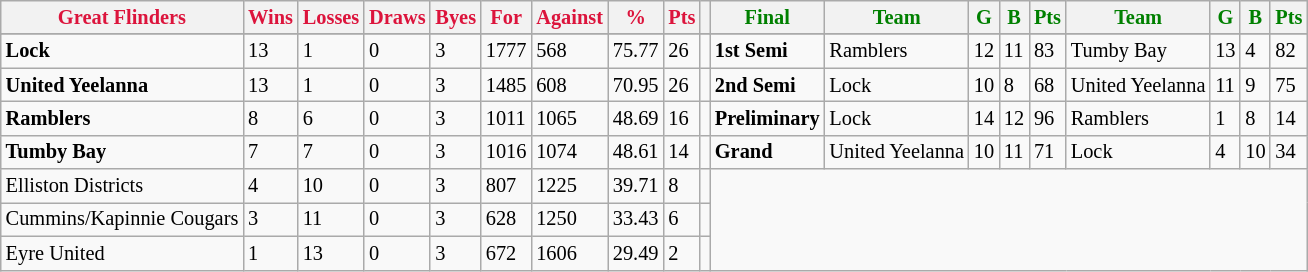<table style="font-size: 85%; text-align: left;" class="wikitable">
<tr>
<th style="color:crimson">Great Flinders</th>
<th style="color:crimson">Wins</th>
<th style="color:crimson">Losses</th>
<th style="color:crimson">Draws</th>
<th style="color:crimson">Byes</th>
<th style="color:crimson">For</th>
<th style="color:crimson">Against</th>
<th style="color:crimson">%</th>
<th style="color:crimson">Pts</th>
<th></th>
<th style="color:green">Final</th>
<th style="color:green">Team</th>
<th style="color:green">G</th>
<th style="color:green">B</th>
<th style="color:green">Pts</th>
<th style="color:green">Team</th>
<th style="color:green">G</th>
<th style="color:green">B</th>
<th style="color:green">Pts</th>
</tr>
<tr>
</tr>
<tr>
</tr>
<tr>
<td><strong>	Lock	</strong></td>
<td>13</td>
<td>1</td>
<td>0</td>
<td>3</td>
<td>1777</td>
<td>568</td>
<td>75.77</td>
<td>26</td>
<td></td>
<td><strong>1st Semi</strong></td>
<td>Ramblers</td>
<td>12</td>
<td>11</td>
<td>83</td>
<td>Tumby Bay</td>
<td>13</td>
<td>4</td>
<td>82</td>
</tr>
<tr>
<td><strong>	United Yeelanna	</strong></td>
<td>13</td>
<td>1</td>
<td>0</td>
<td>3</td>
<td>1485</td>
<td>608</td>
<td>70.95</td>
<td>26</td>
<td></td>
<td><strong>2nd Semi</strong></td>
<td>Lock</td>
<td>10</td>
<td>8</td>
<td>68</td>
<td>United Yeelanna</td>
<td>11</td>
<td>9</td>
<td>75</td>
</tr>
<tr>
<td><strong>	Ramblers	</strong></td>
<td>8</td>
<td>6</td>
<td>0</td>
<td>3</td>
<td>1011</td>
<td>1065</td>
<td>48.69</td>
<td>16</td>
<td></td>
<td><strong>Preliminary</strong></td>
<td>Lock</td>
<td>14</td>
<td>12</td>
<td>96</td>
<td>Ramblers</td>
<td>1</td>
<td>8</td>
<td>14</td>
</tr>
<tr>
<td><strong>	Tumby Bay	</strong></td>
<td>7</td>
<td>7</td>
<td>0</td>
<td>3</td>
<td>1016</td>
<td>1074</td>
<td>48.61</td>
<td>14</td>
<td></td>
<td><strong>Grand</strong></td>
<td>United Yeelanna</td>
<td>10</td>
<td>11</td>
<td>71</td>
<td>Lock</td>
<td>4</td>
<td>10</td>
<td>34</td>
</tr>
<tr>
<td>Elliston Districts</td>
<td>4</td>
<td>10</td>
<td>0</td>
<td>3</td>
<td>807</td>
<td>1225</td>
<td>39.71</td>
<td>8</td>
<td></td>
</tr>
<tr>
<td>Cummins/Kapinnie Cougars</td>
<td>3</td>
<td>11</td>
<td>0</td>
<td>3</td>
<td>628</td>
<td>1250</td>
<td>33.43</td>
<td>6</td>
<td></td>
</tr>
<tr>
<td>Eyre United</td>
<td>1</td>
<td>13</td>
<td>0</td>
<td>3</td>
<td>672</td>
<td>1606</td>
<td>29.49</td>
<td>2</td>
<td></td>
</tr>
</table>
